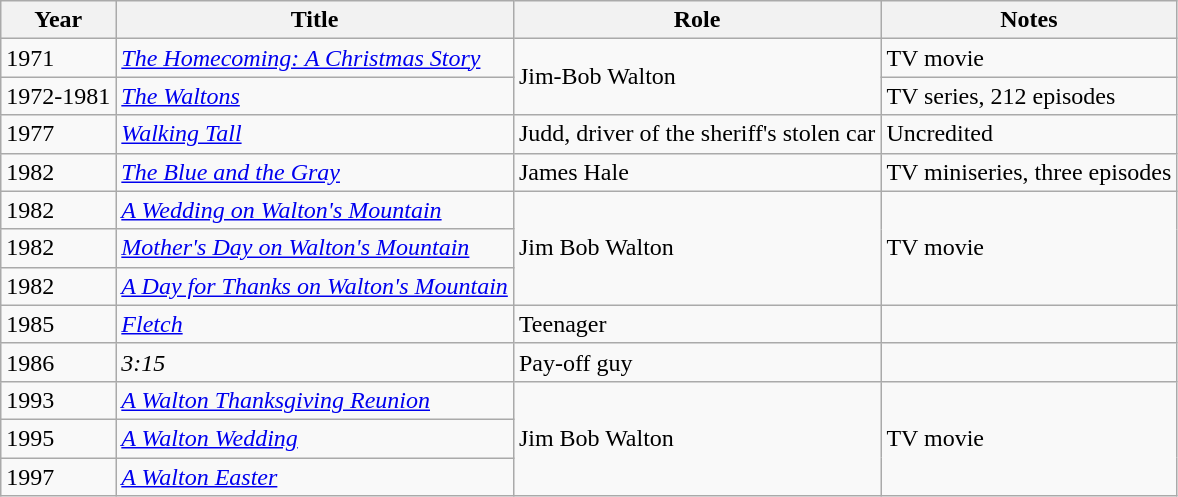<table class="wikitable">
<tr>
<th>Year</th>
<th>Title</th>
<th>Role</th>
<th>Notes</th>
</tr>
<tr>
<td>1971</td>
<td><em><a href='#'>The Homecoming: A Christmas Story</a></em></td>
<td rowspan=2>Jim-Bob Walton</td>
<td>TV movie</td>
</tr>
<tr>
<td>1972-1981</td>
<td><em><a href='#'>The Waltons</a></em></td>
<td>TV series, 212 episodes</td>
</tr>
<tr>
<td>1977</td>
<td><em><a href='#'>Walking Tall</a></em></td>
<td>Judd, driver of the  sheriff's stolen car</td>
<td>Uncredited</td>
</tr>
<tr>
<td>1982</td>
<td><em><a href='#'>The Blue and the Gray</a></em></td>
<td>James Hale</td>
<td>TV miniseries, three episodes</td>
</tr>
<tr>
<td>1982</td>
<td><em><a href='#'>A Wedding on Walton's Mountain</a></em></td>
<td rowspan=3>Jim Bob Walton</td>
<td rowspan=3>TV movie</td>
</tr>
<tr>
<td>1982</td>
<td><em><a href='#'>Mother's Day on Walton's Mountain</a></em></td>
</tr>
<tr>
<td>1982</td>
<td><em><a href='#'>A Day for Thanks on Walton's Mountain</a></em></td>
</tr>
<tr>
<td>1985</td>
<td><em><a href='#'>Fletch</a></em></td>
<td>Teenager</td>
<td></td>
</tr>
<tr>
<td>1986</td>
<td><em>3:15</em></td>
<td>Pay-off guy</td>
<td></td>
</tr>
<tr>
<td>1993</td>
<td><em><a href='#'>A Walton Thanksgiving Reunion</a></em></td>
<td rowspan=3>Jim Bob Walton</td>
<td rowspan=3>TV movie</td>
</tr>
<tr>
<td>1995</td>
<td><em><a href='#'>A Walton Wedding</a></em></td>
</tr>
<tr>
<td>1997</td>
<td><em><a href='#'>A Walton Easter</a></em></td>
</tr>
</table>
